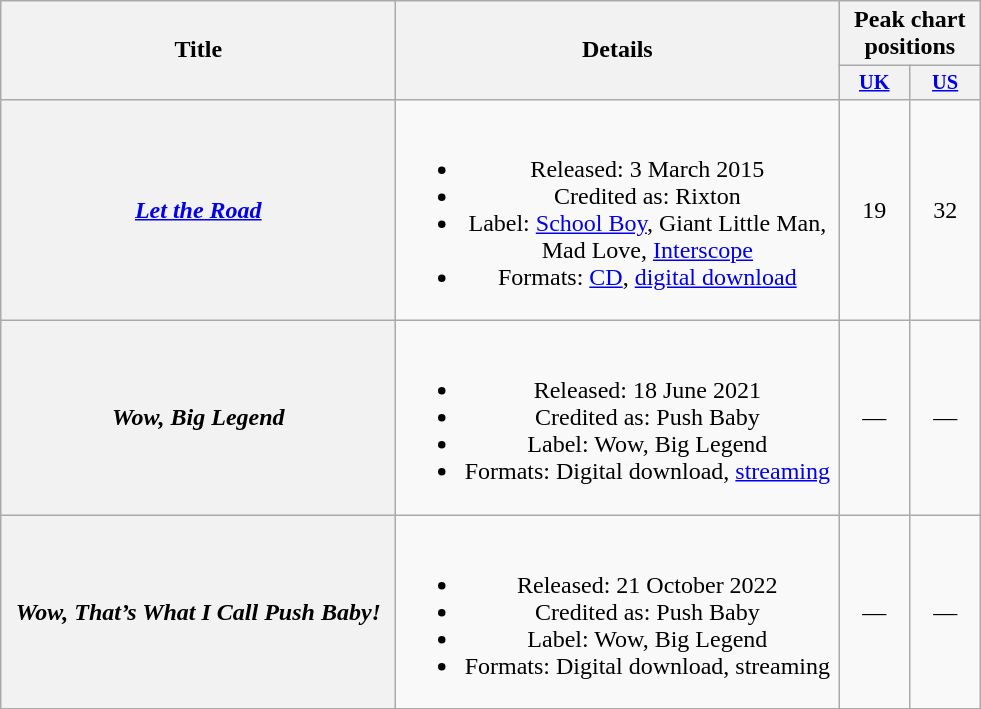<table class="wikitable plainrowheaders" style="text-align:center;">
<tr>
<th scope="col" rowspan="2" style="width:16em;">Title</th>
<th scope="col" rowspan="2" style="width:18em;">Details</th>
<th scope="col" colspan="2">Peak chart positions</th>
</tr>
<tr>
<th scope="col" style="width:3em;font-size:85%;"><a href='#'>UK</a><br></th>
<th scope="col" style="width:3em;font-size:85%;"><a href='#'>US</a><br></th>
</tr>
<tr>
<th scope="row"><em><a href='#'>Let the Road</a></em></th>
<td><br><ul><li>Released: 3 March 2015</li><li>Credited as: Rixton</li><li>Label: <a href='#'>School Boy</a>, Giant Little Man, Mad Love, <a href='#'>Interscope</a></li><li>Formats: <a href='#'>CD</a>, <a href='#'>digital download</a></li></ul></td>
<td>19</td>
<td>32</td>
</tr>
<tr>
<th scope="row"><em>Wow, Big Legend</em></th>
<td><br><ul><li>Released: 18 June 2021</li><li>Credited as: Push Baby</li><li>Label: Wow, Big Legend</li><li>Formats: Digital download, <a href='#'>streaming</a></li></ul></td>
<td>—</td>
<td>—</td>
</tr>
<tr>
<th scope="row"><em>Wow, That’s What I Call Push Baby!</em></th>
<td><br><ul><li>Released: 21 October 2022</li><li>Credited as: Push Baby</li><li>Label: Wow, Big Legend</li><li>Formats: Digital download, streaming</li></ul></td>
<td>—</td>
<td>—</td>
</tr>
</table>
